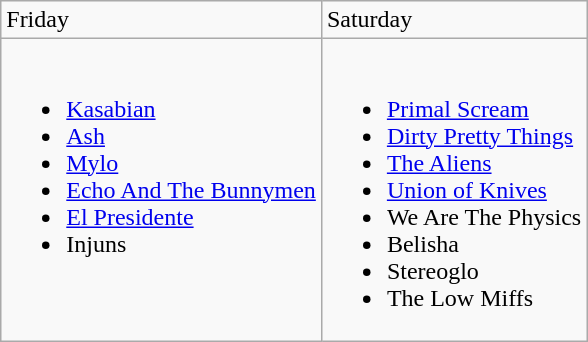<table class=wikitable>
<tr>
<td>Friday</td>
<td>Saturday</td>
</tr>
<tr valign=top>
<td><br><ul><li><a href='#'>Kasabian</a></li><li><a href='#'>Ash</a></li><li><a href='#'>Mylo</a></li><li><a href='#'>Echo And The Bunnymen</a></li><li><a href='#'>El Presidente</a></li><li>Injuns</li></ul></td>
<td><br><ul><li><a href='#'>Primal Scream</a></li><li><a href='#'>Dirty Pretty Things</a></li><li><a href='#'>The Aliens</a></li><li><a href='#'>Union of Knives</a></li><li>We Are The Physics</li><li>Belisha</li><li>Stereoglo</li><li>The Low Miffs</li></ul></td>
</tr>
</table>
